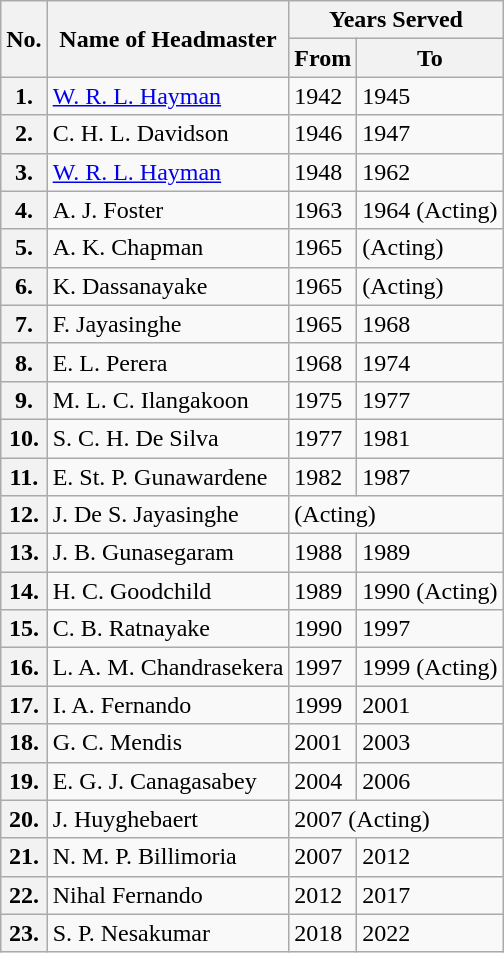<table class="wikitable" border="1">
<tr>
<th rowspan="2">No.</th>
<th rowspan="2"><strong>Name of Headmaster</strong></th>
<th colspan="2"><strong>Years Served</strong></th>
</tr>
<tr>
<th><strong>From</strong></th>
<th><strong>To</strong></th>
</tr>
<tr>
<th>1.</th>
<td><a href='#'>W. R. L. Hayman</a></td>
<td>1942</td>
<td>1945</td>
</tr>
<tr>
<th>2.</th>
<td>C. H. L. Davidson</td>
<td>1946</td>
<td>1947</td>
</tr>
<tr>
<th>3.</th>
<td><a href='#'>W. R. L. Hayman</a></td>
<td>1948</td>
<td>1962</td>
</tr>
<tr>
<th>4.</th>
<td>A. J. Foster</td>
<td>1963</td>
<td>1964 (Acting)</td>
</tr>
<tr>
<th>5.</th>
<td>A. K. Chapman</td>
<td>1965</td>
<td>(Acting)</td>
</tr>
<tr>
<th>6.</th>
<td>K. Dassanayake</td>
<td>1965</td>
<td>(Acting)</td>
</tr>
<tr>
<th>7.</th>
<td>F. Jayasinghe</td>
<td>1965</td>
<td>1968</td>
</tr>
<tr>
<th>8.</th>
<td>E. L. Perera</td>
<td>1968</td>
<td>1974</td>
</tr>
<tr>
<th>9.</th>
<td>M. L. C. Ilangakoon</td>
<td>1975</td>
<td>1977</td>
</tr>
<tr>
<th>10.</th>
<td>S. C. H. De Silva</td>
<td>1977</td>
<td>1981</td>
</tr>
<tr>
<th>11.</th>
<td>E. St. P. Gunawardene</td>
<td>1982</td>
<td>1987</td>
</tr>
<tr>
<th>12.</th>
<td>J. De S. Jayasinghe</td>
<td colspan="2">(Acting)</td>
</tr>
<tr>
<th>13.</th>
<td>J. B. Gunasegaram</td>
<td>1988</td>
<td>1989</td>
</tr>
<tr>
<th>14.</th>
<td>H. C. Goodchild</td>
<td>1989</td>
<td>1990 (Acting)</td>
</tr>
<tr>
<th>15.</th>
<td>C. B. Ratnayake</td>
<td>1990</td>
<td>1997</td>
</tr>
<tr>
<th>16.</th>
<td>L. A. M. Chandrasekera</td>
<td>1997</td>
<td>1999 (Acting)</td>
</tr>
<tr>
<th>17.</th>
<td>I. A. Fernando</td>
<td>1999</td>
<td>2001</td>
</tr>
<tr>
<th>18.</th>
<td>G. C. Mendis</td>
<td>2001</td>
<td>2003</td>
</tr>
<tr>
<th>19.</th>
<td>E. G. J. Canagasabey</td>
<td>2004</td>
<td>2006</td>
</tr>
<tr>
<th>20.</th>
<td>J. Huyghebaert</td>
<td colspan="2">2007 (Acting)</td>
</tr>
<tr>
<th>21.</th>
<td>N. M. P. Billimoria</td>
<td>2007</td>
<td>2012</td>
</tr>
<tr>
<th>22.</th>
<td>Nihal Fernando</td>
<td>2012</td>
<td>2017</td>
</tr>
<tr>
<th>23.</th>
<td>S. P. Nesakumar</td>
<td>2018</td>
<td>2022</td>
</tr>
</table>
